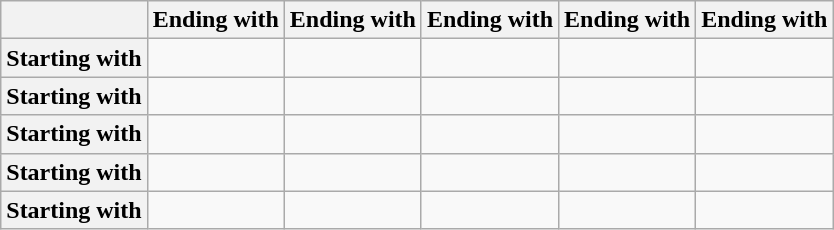<table class="wikitable" style="text-align: center;">
<tr>
<th></th>
<th>Ending with </th>
<th>Ending with </th>
<th>Ending with </th>
<th>Ending with </th>
<th>Ending with </th>
</tr>
<tr>
<th>Starting with </th>
<td></td>
<td></td>
<td></td>
<td></td>
<td></td>
</tr>
<tr>
<th>Starting with </th>
<td></td>
<td></td>
<td></td>
<td></td>
<td></td>
</tr>
<tr>
<th>Starting with </th>
<td></td>
<td></td>
<td></td>
<td></td>
<td></td>
</tr>
<tr>
<th>Starting with </th>
<td></td>
<td></td>
<td></td>
<td></td>
<td></td>
</tr>
<tr>
<th>Starting with </th>
<td></td>
<td></td>
<td></td>
<td></td>
<td></td>
</tr>
</table>
